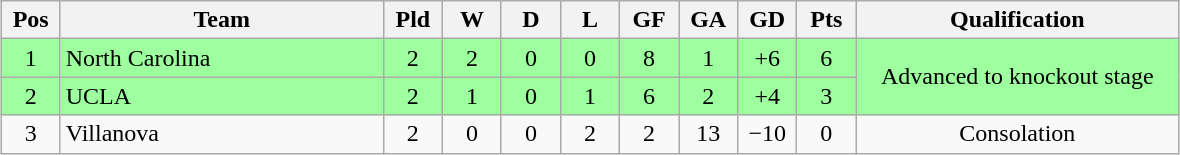<table class="wikitable" style="text-align:center; margin: 1em auto">
<tr>
<th style=width:2em>Pos</th>
<th style=width:13em>Team</th>
<th style=width:2em>Pld</th>
<th style=width:2em>W</th>
<th style=width:2em>D</th>
<th style=width:2em>L</th>
<th style=width:2em>GF</th>
<th style=width:2em>GA</th>
<th style=width:2em>GD</th>
<th style=width:2em>Pts</th>
<th style=width:13em>Qualification</th>
</tr>
<tr bgcolor="#9eff9e">
<td>1</td>
<td style="text-align:left">North Carolina</td>
<td>2</td>
<td>2</td>
<td>0</td>
<td>0</td>
<td>8</td>
<td>1</td>
<td>+6<strong></strong></td>
<td>6</td>
<td rowspan="2">Advanced to knockout stage</td>
</tr>
<tr bgcolor="#9eff9e">
<td>2</td>
<td style="text-align:left">UCLA</td>
<td>2</td>
<td>1</td>
<td>0</td>
<td>1</td>
<td>6</td>
<td>2</td>
<td>+4</td>
<td>3</td>
</tr>
<tr>
<td>3</td>
<td style="text-align:left">Villanova</td>
<td>2</td>
<td>0</td>
<td>0</td>
<td>2</td>
<td>2</td>
<td>13</td>
<td>−10<strong></strong></td>
<td>0</td>
<td>Consolation</td>
</tr>
</table>
